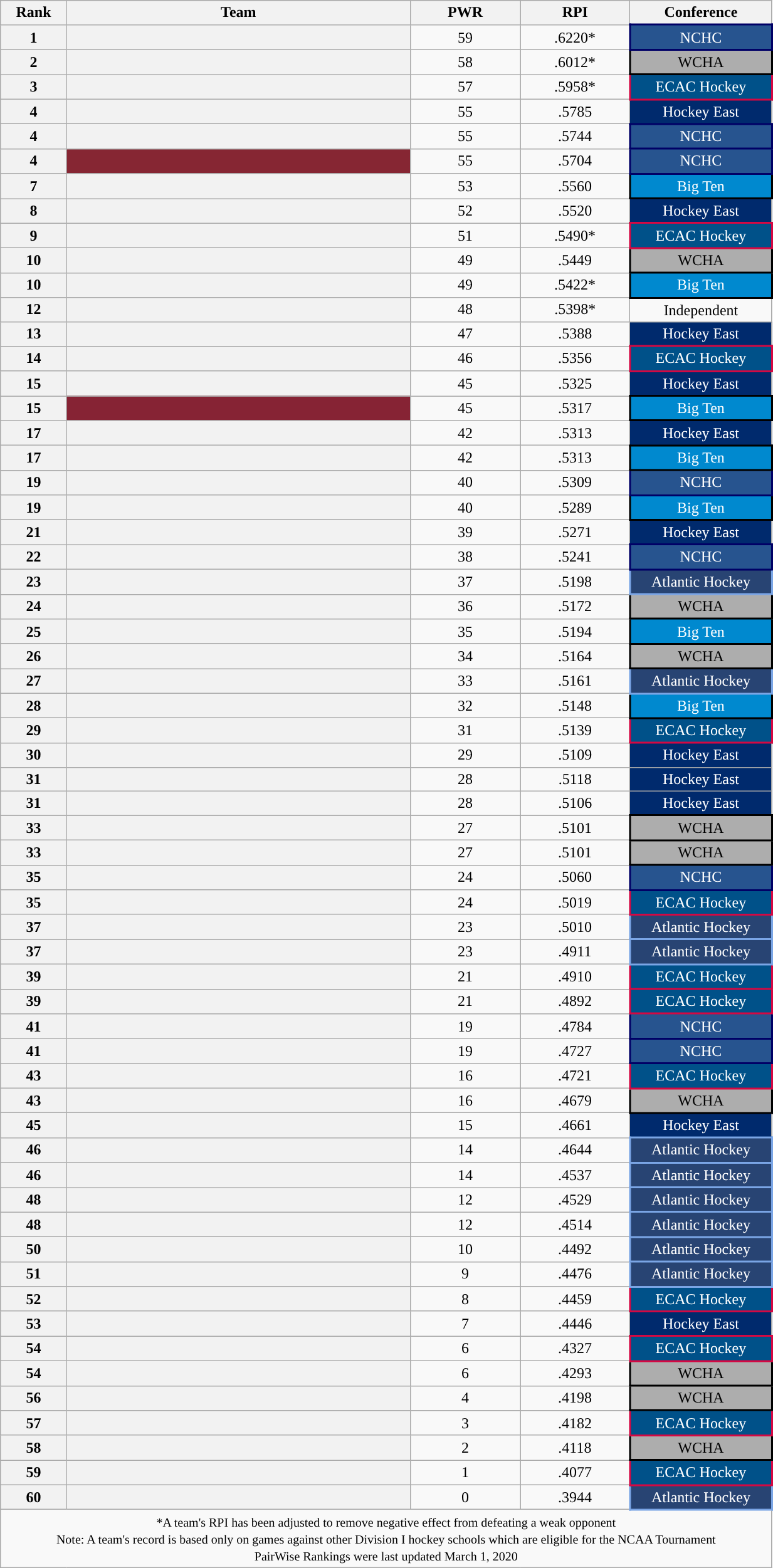<table class="wikitable sortable" style="text-align: center;" width=65%>
<tr>
<th ! width="4%">Rank</th>
<th ! width="25%">Team</th>
<th ! width="8%">PWR</th>
<th ! width="8%">RPI</th>
<th ! width="10%">Conference</th>
</tr>
<tr>
<th>1</th>
<th align=center><strong><a href='#'></a></strong></th>
<td>59</td>
<td>.6220*</td>
<td style="background:#27548F; color:#FFFFFF; border: 2px solid #000066">NCHC</td>
</tr>
<tr>
<th>2</th>
<th align=center><strong><a href='#'></a></strong></th>
<td>58</td>
<td>.6012*</td>
<td style="background:#ADADAD; color:#000000; border: 2px solid #000000">WCHA</td>
</tr>
<tr>
<th>3</th>
<th align=center><strong><a href='#'></a></strong></th>
<td>57</td>
<td>.5958*</td>
<td style="background:#005189; color:#FFFFFF; border: 2px solid #D40843">ECAC Hockey</td>
</tr>
<tr>
<th>4</th>
<th align=center><strong><a href='#'></a></strong></th>
<td>55</td>
<td>.5785</td>
<td style="background:#002A6D; color:#FFFFFF">Hockey East</td>
</tr>
<tr>
<th>4</th>
<th align=center><strong><a href='#'></a></strong></th>
<td>55</td>
<td>.5744</td>
<td style="background:#27548F; color:#FFFFFF; border: 2px solid #000066">NCHC</td>
</tr>
<tr>
<th>4</th>
<th align=center style="color:white; background:#862633; "><strong><a href='#'></a></strong></th>
<td>55</td>
<td>.5704</td>
<td style="background:#27548F; color:#FFFFFF; border: 2px solid #000066">NCHC</td>
</tr>
<tr>
<th>7</th>
<th align=center><strong><a href='#'></a></strong></th>
<td>53</td>
<td>.5560</td>
<td style="background:#0089CF; color:#FFFFFF; border: 2px solid #000000">Big Ten</td>
</tr>
<tr>
<th>8</th>
<th align=center><strong><a href='#'></a></strong></th>
<td>52</td>
<td>.5520</td>
<td style="background:#002A6D; color:#FFFFFF">Hockey East</td>
</tr>
<tr>
<th>9</th>
<th align=center><strong><a href='#'></a></strong></th>
<td>51</td>
<td>.5490*</td>
<td style="background:#005189; color:#FFFFFF; border: 2px solid #D40843">ECAC Hockey</td>
</tr>
<tr>
<th>10</th>
<th align=center><strong><a href='#'></a></strong></th>
<td>49</td>
<td>.5449</td>
<td style="background:#ADADAD; color:#000000; border: 2px solid #000000">WCHA</td>
</tr>
<tr>
<th>10</th>
<th align=center><strong><a href='#'></a></strong></th>
<td>49</td>
<td>.5422*</td>
<td style="background:#0089CF; color:#FFFFFF; border: 2px solid #000000">Big Ten</td>
</tr>
<tr>
<th>12</th>
<th align=center><strong><a href='#'></a></strong></th>
<td>48</td>
<td>.5398*</td>
<td>Independent</td>
</tr>
<tr>
<th>13</th>
<th align=center><strong><a href='#'></a></strong></th>
<td>47</td>
<td>.5388</td>
<td style="background:#002A6D; color:#FFFFFF">Hockey East</td>
</tr>
<tr>
<th>14</th>
<th align=center><strong><a href='#'></a></strong></th>
<td>46</td>
<td>.5356</td>
<td style="background:#005189; color:#FFFFFF; border: 2px solid #D40843">ECAC Hockey</td>
</tr>
<tr>
<th>15</th>
<th align=center><strong><a href='#'></a></strong></th>
<td>45</td>
<td>.5325</td>
<td style="background:#002A6D; color:#FFFFFF">Hockey East</td>
</tr>
<tr>
<th>15</th>
<th align=center style="color:white; background:#862334; "><strong><a href='#'></a></strong></th>
<td>45</td>
<td>.5317</td>
<td style="background:#0089CF; color:#FFFFFF; border: 2px solid #000000">Big Ten</td>
</tr>
<tr>
<th>17</th>
<th align=center><strong><a href='#'></a></strong></th>
<td>42</td>
<td>.5313</td>
<td style="background:#002A6D; color:#FFFFFF">Hockey East</td>
</tr>
<tr>
<th>17</th>
<th align=center><strong><a href='#'></a></strong></th>
<td>42</td>
<td>.5313</td>
<td style="background:#0089CF; color:#FFFFFF; border: 2px solid #000000">Big Ten</td>
</tr>
<tr>
<th>19</th>
<th align=center><strong><a href='#'></a></strong></th>
<td>40</td>
<td>.5309</td>
<td style="background:#27548F; color:#FFFFFF; border: 2px solid #000066">NCHC</td>
</tr>
<tr>
<th>19</th>
<th align=center><strong><a href='#'></a></strong></th>
<td>40</td>
<td>.5289</td>
<td style="background:#0089CF; color:#FFFFFF; border: 2px solid #000000">Big Ten</td>
</tr>
<tr>
<th>21</th>
<th align=center><strong><a href='#'></a></strong></th>
<td>39</td>
<td>.5271</td>
<td style="background:#002A6D; color:#FFFFFF">Hockey East</td>
</tr>
<tr>
<th>22</th>
<th align=center><strong><a href='#'></a></strong></th>
<td>38</td>
<td>.5241</td>
<td style="background:#27548F; color:#FFFFFF; border: 2px solid #000066">NCHC</td>
</tr>
<tr>
<th>23</th>
<th align=center><strong><a href='#'></a></strong></th>
<td>37</td>
<td>.5198</td>
<td style="background:#284473; color:#FFFFFF; border: 2px solid #7AA5E5">Atlantic Hockey</td>
</tr>
<tr>
<th>24</th>
<th align=center><strong><a href='#'></a></strong></th>
<td>36</td>
<td>.5172</td>
<td style="background:#ADADAD; color:#000000; border: 2px solid #000000">WCHA</td>
</tr>
<tr>
<th>25</th>
<th align=center><strong><a href='#'></a></strong></th>
<td>35</td>
<td>.5194</td>
<td style="background:#0089CF; color:#FFFFFF; border: 2px solid #000000">Big Ten</td>
</tr>
<tr>
<th>26</th>
<th align=center><strong><a href='#'></a></strong></th>
<td>34</td>
<td>.5164</td>
<td style="background:#ADADAD; color:#000000; border: 2px solid #000000">WCHA</td>
</tr>
<tr>
<th>27</th>
<th align=center><strong><a href='#'></a></strong></th>
<td>33</td>
<td>.5161</td>
<td style="background:#284473; color:#FFFFFF; border: 2px solid #7AA5E5">Atlantic Hockey</td>
</tr>
<tr>
<th>28</th>
<th align=center><strong><a href='#'></a></strong></th>
<td>32</td>
<td>.5148</td>
<td style="background:#0089CF; color:#FFFFFF; border: 2px solid #000000">Big Ten</td>
</tr>
<tr>
<th>29</th>
<th align=center><strong><a href='#'></a></strong></th>
<td>31</td>
<td>.5139</td>
<td style="background:#005189; color:#FFFFFF; border: 2px solid #D40843">ECAC Hockey</td>
</tr>
<tr>
<th>30</th>
<th align=center><strong><a href='#'></a></strong></th>
<td>29</td>
<td>.5109</td>
<td style="background:#002A6D; color:#FFFFFF">Hockey East</td>
</tr>
<tr>
<th>31</th>
<th align=center><strong><a href='#'></a></strong></th>
<td>28</td>
<td>.5118</td>
<td style="background:#002A6D; color:#FFFFFF">Hockey East</td>
</tr>
<tr>
<th>31</th>
<th align=center><strong><a href='#'></a></strong></th>
<td>28</td>
<td>.5106</td>
<td style="background:#002A6D; color:#FFFFFF">Hockey East</td>
</tr>
<tr>
<th>33</th>
<th align=center><strong><a href='#'></a></strong></th>
<td>27</td>
<td>.5101</td>
<td style="background:#ADADAD; color:#000000; border: 2px solid #000000">WCHA</td>
</tr>
<tr>
<th>33</th>
<th align=center><strong><a href='#'></a></strong></th>
<td>27</td>
<td>.5101</td>
<td style="background:#ADADAD; color:#000000; border: 2px solid #000000">WCHA</td>
</tr>
<tr>
<th>35</th>
<th align=center><strong><a href='#'></a></strong></th>
<td>24</td>
<td>.5060</td>
<td style="background:#27548F; color:#FFFFFF; border: 2px solid #000066">NCHC</td>
</tr>
<tr>
<th>35</th>
<th align=center><strong><a href='#'></a></strong></th>
<td>24</td>
<td>.5019</td>
<td style="background:#005189; color:#FFFFFF; border: 2px solid #D40843">ECAC Hockey</td>
</tr>
<tr>
<th>37</th>
<th align=center><strong><a href='#'></a></strong></th>
<td>23</td>
<td>.5010</td>
<td style="background:#284473; color:#FFFFFF; border: 2px solid #7AA5E5">Atlantic Hockey</td>
</tr>
<tr>
<th>37</th>
<th align=center><strong><a href='#'></a></strong></th>
<td>23</td>
<td>.4911</td>
<td style="background:#284473; color:#FFFFFF; border: 2px solid #7AA5E5">Atlantic Hockey</td>
</tr>
<tr>
<th>39</th>
<th align=center><strong><a href='#'></a></strong></th>
<td>21</td>
<td>.4910</td>
<td style="background:#005189; color:#FFFFFF; border: 2px solid #D40843">ECAC Hockey</td>
</tr>
<tr>
<th>39</th>
<th align=center><strong><a href='#'></a></strong></th>
<td>21</td>
<td>.4892</td>
<td style="background:#005189; color:#FFFFFF; border: 2px solid #D40843">ECAC Hockey</td>
</tr>
<tr>
<th>41</th>
<th align=center><strong><a href='#'></a></strong></th>
<td>19</td>
<td>.4784</td>
<td style="background:#27548F; color:#FFFFFF; border: 2px solid #000066">NCHC</td>
</tr>
<tr>
<th>41</th>
<th align=center><strong><a href='#'></a></strong></th>
<td>19</td>
<td>.4727</td>
<td style="background:#27548F; color:#FFFFFF; border: 2px solid #000066">NCHC</td>
</tr>
<tr>
<th>43</th>
<th align=center><strong><a href='#'></a></strong></th>
<td>16</td>
<td>.4721</td>
<td style="background:#005189; color:#FFFFFF; border: 2px solid #D40843">ECAC Hockey</td>
</tr>
<tr>
<th>43</th>
<th align=center><strong><a href='#'></a></strong></th>
<td>16</td>
<td>.4679</td>
<td style="background:#ADADAD; color:#000000; border: 2px solid #000000">WCHA</td>
</tr>
<tr>
<th>45</th>
<th align=center><strong><a href='#'></a></strong></th>
<td>15</td>
<td>.4661</td>
<td style="background:#002A6D; color:#FFFFFF">Hockey East</td>
</tr>
<tr>
<th>46</th>
<th align=center><strong><a href='#'></a></strong></th>
<td>14</td>
<td>.4644</td>
<td style="background:#284473; color:#FFFFFF; border: 2px solid #7AA5E5">Atlantic Hockey</td>
</tr>
<tr>
<th>46</th>
<th align=center><strong><a href='#'></a></strong></th>
<td>14</td>
<td>.4537</td>
<td style="background:#284473; color:#FFFFFF; border: 2px solid #7AA5E5">Atlantic Hockey</td>
</tr>
<tr>
<th>48</th>
<th align=center><strong><a href='#'></a></strong></th>
<td>12</td>
<td>.4529</td>
<td style="background:#284473; color:#FFFFFF; border: 2px solid #7AA5E5">Atlantic Hockey</td>
</tr>
<tr>
<th>48</th>
<th align=center><strong><a href='#'></a></strong></th>
<td>12</td>
<td>.4514</td>
<td style="background:#284473; color:#FFFFFF; border: 2px solid #7AA5E5">Atlantic Hockey</td>
</tr>
<tr>
<th>50</th>
<th align=center><strong><a href='#'></a></strong></th>
<td>10</td>
<td>.4492</td>
<td style="background:#284473; color:#FFFFFF; border: 2px solid #7AA5E5">Atlantic Hockey</td>
</tr>
<tr>
<th>51</th>
<th align=center><strong><a href='#'></a></strong></th>
<td>9</td>
<td>.4476</td>
<td style="background:#284473; color:#FFFFFF; border: 2px solid #7AA5E5">Atlantic Hockey</td>
</tr>
<tr>
<th>52</th>
<th align=center><strong><a href='#'></a></strong></th>
<td>8</td>
<td>.4459</td>
<td style="background:#005189; color:#FFFFFF; border: 2px solid #D40843">ECAC Hockey</td>
</tr>
<tr>
<th>53</th>
<th align=center><strong><a href='#'></a></strong></th>
<td>7</td>
<td>.4446</td>
<td style="background:#002A6D; color:#FFFFFF">Hockey East</td>
</tr>
<tr>
<th>54</th>
<th align=center><strong><a href='#'></a></strong></th>
<td>6</td>
<td>.4327</td>
<td style="background:#005189; color:#FFFFFF; border: 2px solid #D40843">ECAC Hockey</td>
</tr>
<tr>
<th>54</th>
<th align=center><strong><a href='#'></a></strong></th>
<td>6</td>
<td>.4293</td>
<td style="background:#ADADAD; color:#000000; border: 2px solid #000000">WCHA</td>
</tr>
<tr>
<th>56</th>
<th align=center><strong><a href='#'></a></strong></th>
<td>4</td>
<td>.4198</td>
<td style="background:#ADADAD; color:#000000; border: 2px solid #000000">WCHA</td>
</tr>
<tr>
<th>57</th>
<th align=center><strong><a href='#'></a></strong></th>
<td>3</td>
<td>.4182</td>
<td style="background:#005189; color:#FFFFFF; border: 2px solid #D40843">ECAC Hockey</td>
</tr>
<tr>
<th>58</th>
<th align=center><strong><a href='#'></a></strong></th>
<td>2</td>
<td>.4118</td>
<td style="background:#ADADAD; color:#000000; border: 2px solid #000000">WCHA</td>
</tr>
<tr>
<th>59</th>
<th align=center><strong><a href='#'></a></strong></th>
<td>1</td>
<td>.4077</td>
<td style="background:#005189; color:#FFFFFF; border: 2px solid #D40843">ECAC Hockey</td>
</tr>
<tr>
<th>60</th>
<th align=center><strong><a href='#'></a></strong></th>
<td>0</td>
<td>.3944</td>
<td style="background:#284473; color:#FFFFFF; border: 2px solid #7AA5E5">Atlantic Hockey</td>
</tr>
<tr class="sortbottom">
<td colspan=5 style="text-align:center;"><small> *A team's RPI has been adjusted to remove negative effect from defeating a weak opponent <br> Note: A team's record is based only on games against other Division I hockey schools which are eligible for the NCAA Tournament<br> PairWise Rankings were last updated March 1, 2020</small></td>
</tr>
</table>
